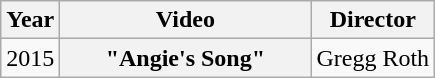<table class="wikitable plainrowheaders">
<tr>
<th>Year</th>
<th style="width:10em;">Video</th>
<th>Director</th>
</tr>
<tr>
<td>2015</td>
<th scope="row">"Angie's Song"</th>
<td>Gregg Roth</td>
</tr>
</table>
